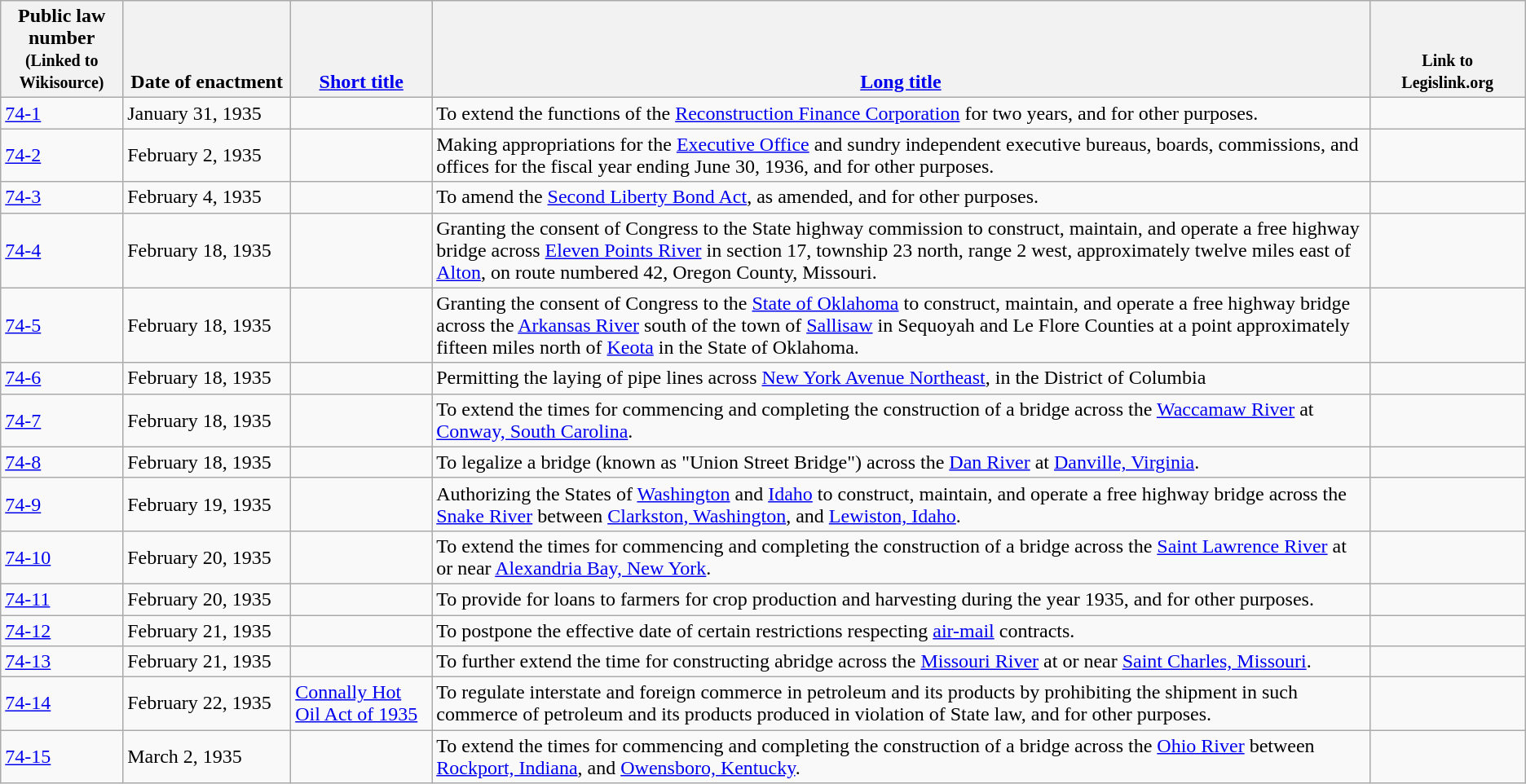<table class=wikitable>
<tr valign=bottom>
<th>Public law number<br><small>(Linked to Wikisource)</small></th>
<th style="width:130px;">Date of enactment</th>
<th><a href='#'>Short title</a></th>
<th><a href='#'>Long title</a></th>
<th style="width:120px;"><small>Link to Legislink.org  </small></th>
</tr>
<tr>
<td><a href='#'>74-1</a></td>
<td>January 31, 1935</td>
<td></td>
<td>To extend the functions of the <a href='#'>Reconstruction Finance Corporation</a> for two years, and for other purposes.</td>
<td></td>
</tr>
<tr>
<td><a href='#'>74-2</a></td>
<td>February 2, 1935</td>
<td></td>
<td>Making appropriations for the <a href='#'>Executive Office</a> and sundry independent executive bureaus, boards, commissions, and offices for the fiscal year ending June 30, 1936, and for other purposes.</td>
<td></td>
</tr>
<tr>
<td><a href='#'>74-3</a></td>
<td>February 4, 1935</td>
<td></td>
<td>To amend the <a href='#'>Second Liberty Bond Act</a>, as amended, and for other purposes.</td>
<td></td>
</tr>
<tr>
<td><a href='#'>74-4</a></td>
<td>February 18, 1935</td>
<td></td>
<td>Granting the consent of Congress to the State highway commission to construct, maintain, and operate a free highway bridge across <a href='#'>Eleven Points River</a> in section 17, township 23 north, range 2 west, approximately twelve miles east of <a href='#'>Alton</a>, on route numbered 42, Oregon County, Missouri.</td>
<td></td>
</tr>
<tr>
<td><a href='#'>74-5</a></td>
<td>February 18, 1935</td>
<td></td>
<td>Granting the consent of Congress to the <a href='#'>State of Oklahoma</a> to construct, maintain, and operate a free highway bridge across the <a href='#'>Arkansas River</a> south of the town of <a href='#'>Sallisaw</a> in Sequoyah and Le Flore Counties at a point approximately fifteen miles north of <a href='#'>Keota</a> in the State of Oklahoma.</td>
<td></td>
</tr>
<tr>
<td><a href='#'>74-6</a></td>
<td>February 18, 1935</td>
<td></td>
<td>Permitting the laying of pipe lines across <a href='#'>New York Avenue Northeast</a>, in the District of Columbia</td>
<td></td>
</tr>
<tr>
<td><a href='#'>74-7</a></td>
<td>February 18, 1935</td>
<td></td>
<td>To extend the times for commencing and completing the construction of a bridge across the <a href='#'>Waccamaw River</a> at <a href='#'>Conway, South Carolina</a>.</td>
<td></td>
</tr>
<tr>
<td><a href='#'>74-8</a></td>
<td>February 18, 1935</td>
<td></td>
<td>To legalize a bridge (known as "Union Street Bridge") across the <a href='#'>Dan River</a> at <a href='#'>Danville, Virginia</a>.</td>
<td></td>
</tr>
<tr>
<td><a href='#'>74-9</a></td>
<td>February 19, 1935</td>
<td></td>
<td>Authorizing the States of <a href='#'>Washington</a> and <a href='#'>Idaho</a> to construct, maintain, and operate a free highway bridge across the <a href='#'>Snake River</a> between <a href='#'>Clarkston, Washington</a>, and <a href='#'>Lewiston, Idaho</a>.</td>
<td></td>
</tr>
<tr>
<td><a href='#'>74-10</a></td>
<td>February 20, 1935</td>
<td></td>
<td>To extend the times for commencing and completing the construction of a bridge across the <a href='#'>Saint Lawrence River</a> at or near <a href='#'>Alexandria Bay, New York</a>.</td>
<td></td>
</tr>
<tr>
<td><a href='#'>74-11</a></td>
<td>February 20, 1935</td>
<td></td>
<td>To provide for loans to farmers for crop production and harvesting during the year 1935, and for other purposes.</td>
<td></td>
</tr>
<tr>
<td><a href='#'>74-12</a></td>
<td>February 21, 1935</td>
<td></td>
<td>To postpone the effective date of certain restrictions respecting <a href='#'>air-mail</a> contracts.</td>
<td></td>
</tr>
<tr>
<td><a href='#'>74-13</a></td>
<td>February 21, 1935</td>
<td></td>
<td>To further extend the time for constructing abridge across the <a href='#'>Missouri River</a> at or near <a href='#'>Saint Charles, Missouri</a>.</td>
<td></td>
</tr>
<tr>
<td><a href='#'>74-14</a></td>
<td>February 22, 1935</td>
<td><a href='#'>Connally Hot Oil Act of 1935</a></td>
<td>To regulate interstate and foreign commerce in petroleum and its products by prohibiting the shipment in such commerce of petroleum and its products produced in violation of State law, and for other purposes.</td>
<td></td>
</tr>
<tr>
<td><a href='#'>74-15</a></td>
<td>March 2, 1935</td>
<td></td>
<td>To extend the times for commencing and completing the construction of a bridge across the <a href='#'>Ohio River</a> between <a href='#'>Rockport, Indiana</a>, and <a href='#'>Owensboro, Kentucky</a>.</td>
<td></td>
</tr>
</table>
